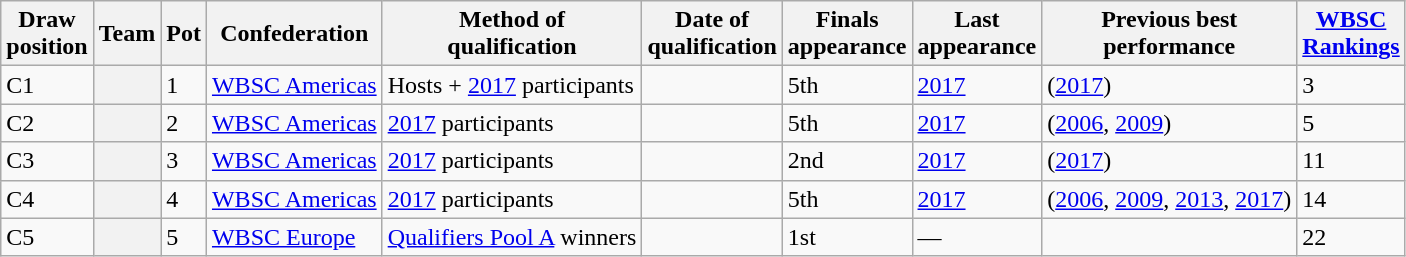<table class="wikitable sortable plainrowheaders">
<tr>
<th scope="col">Draw<br>position</th>
<th scope="col">Team</th>
<th scope="col">Pot</th>
<th scope="col">Confederation</th>
<th scope="col">Method of<br>qualification</th>
<th scope="col">Date of<br>qualification</th>
<th scope="col">Finals<br>appearance</th>
<th scope="col">Last<br>appearance</th>
<th scope="col">Previous best<br>performance</th>
<th scope="col"><a href='#'>WBSC<br>Rankings</a></th>
</tr>
<tr>
<td>C1</td>
<th scope="row"></th>
<td>1</td>
<td><a href='#'>WBSC Americas</a></td>
<td>Hosts + <a href='#'>2017</a> participants</td>
<td></td>
<td>5th</td>
<td><a href='#'>2017</a></td>
<td><strong></strong> (<a href='#'>2017</a>)</td>
<td>3</td>
</tr>
<tr>
<td>C2</td>
<th scope="row"></th>
<td>2</td>
<td><a href='#'>WBSC Americas</a></td>
<td><a href='#'>2017</a> participants</td>
<td></td>
<td>5th</td>
<td><a href='#'>2017</a></td>
<td> (<a href='#'>2006</a>, <a href='#'>2009</a>)</td>
<td>5</td>
</tr>
<tr>
<td>C3</td>
<th scope="row"></th>
<td>3</td>
<td><a href='#'>WBSC Americas</a></td>
<td><a href='#'>2017</a> participants</td>
<td></td>
<td>2nd</td>
<td><a href='#'>2017</a></td>
<td> (<a href='#'>2017</a>)</td>
<td>11</td>
</tr>
<tr>
<td>C4</td>
<th scope="row"></th>
<td>4</td>
<td><a href='#'>WBSC Americas</a></td>
<td><a href='#'>2017</a> participants</td>
<td></td>
<td>5th</td>
<td><a href='#'>2017</a></td>
<td> (<a href='#'>2006</a>, <a href='#'>2009</a>, <a href='#'>2013</a>, <a href='#'>2017</a>)</td>
<td>14</td>
</tr>
<tr>
<td>C5</td>
<th scope="row"></th>
<td>5</td>
<td><a href='#'>WBSC Europe</a></td>
<td><a href='#'>Qualifiers Pool A</a> winners</td>
<td></td>
<td>1st</td>
<td>—</td>
<td></td>
<td>22</td>
</tr>
</table>
